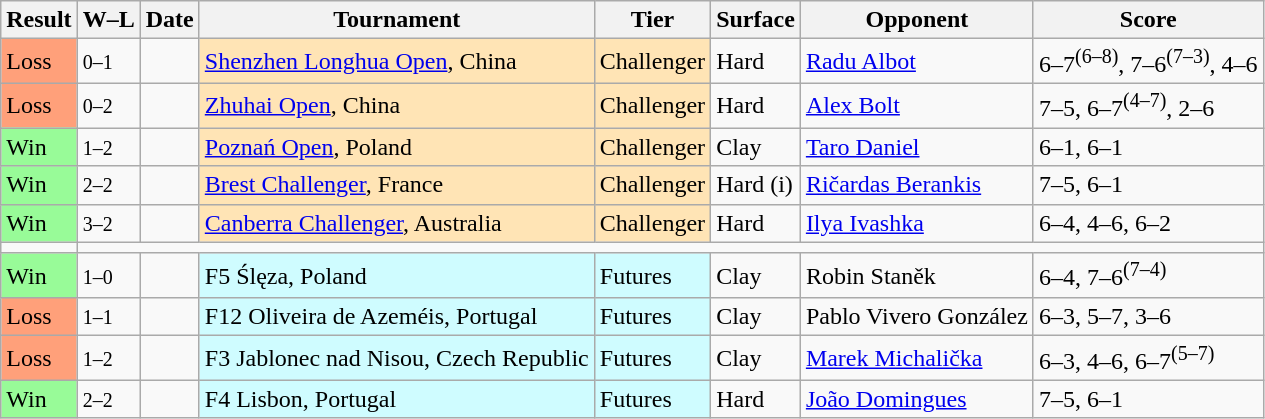<table class="sortable wikitable">
<tr>
<th>Result</th>
<th class="unsortable">W–L</th>
<th>Date</th>
<th>Tournament</th>
<th>Tier</th>
<th>Surface</th>
<th>Opponent</th>
<th class="unsortable">Score</th>
</tr>
<tr>
<td style="background:#ffa07a;">Loss</td>
<td><small>0–1</small></td>
<td><a href='#'></a></td>
<td style=background:moccasin><a href='#'>Shenzhen Longhua Open</a>, China</td>
<td style=background:moccasin>Challenger</td>
<td>Hard</td>
<td> <a href='#'>Radu Albot</a></td>
<td>6–7<sup>(6–8)</sup>, 7–6<sup>(7–3)</sup>, 4–6</td>
</tr>
<tr>
<td style="background:#ffa07a;">Loss</td>
<td><small>0–2</small></td>
<td><a href='#'></a></td>
<td style=background:moccasin><a href='#'>Zhuhai Open</a>, China</td>
<td style=background:moccasin>Challenger</td>
<td>Hard</td>
<td> <a href='#'>Alex Bolt</a></td>
<td>7–5, 6–7<sup>(4–7)</sup>, 2–6</td>
</tr>
<tr>
<td style="background:#98fb98;">Win</td>
<td><small>1–2</small></td>
<td><a href='#'></a></td>
<td style=background:moccasin><a href='#'>Poznań Open</a>, Poland</td>
<td style=background:moccasin>Challenger</td>
<td>Clay</td>
<td> <a href='#'>Taro Daniel</a></td>
<td>6–1, 6–1</td>
</tr>
<tr>
<td style="background:#98fb98;">Win</td>
<td><small>2–2</small></td>
<td><a href='#'></a></td>
<td style=background:moccasin><a href='#'>Brest Challenger</a>, France</td>
<td style=background:moccasin>Challenger</td>
<td>Hard (i)</td>
<td> <a href='#'>Ričardas Berankis</a></td>
<td>7–5, 6–1</td>
</tr>
<tr>
<td style="background:#98fb98;">Win</td>
<td><small>3–2</small></td>
<td><a href='#'></a></td>
<td style=background:moccasin><a href='#'>Canberra Challenger</a>, Australia</td>
<td style=background:moccasin>Challenger</td>
<td>Hard</td>
<td> <a href='#'>Ilya Ivashka</a></td>
<td>6–4, 4–6, 6–2</td>
</tr>
<tr>
<td></td>
</tr>
<tr>
<td style="background:#98fb98;">Win</td>
<td><small>1–0</small></td>
<td></td>
<td style=background:#cffcff>F5 Ślęza, Poland</td>
<td style=background:#cffcff>Futures</td>
<td>Clay</td>
<td> Robin Staněk</td>
<td>6–4, 7–6<sup>(7–4)</sup></td>
</tr>
<tr>
<td style="background:#ffa07a;">Loss</td>
<td><small>1–1</small></td>
<td></td>
<td style=background:#cffcff>F12 Oliveira de Azeméis, Portugal</td>
<td style=background:#cffcff>Futures</td>
<td>Clay</td>
<td> Pablo Vivero González</td>
<td>6–3, 5–7, 3–6</td>
</tr>
<tr>
<td style="background:#ffa07a;">Loss</td>
<td><small>1–2</small></td>
<td></td>
<td style=background:#cffcff>F3 Jablonec nad Nisou, Czech Republic</td>
<td style=background:#cffcff>Futures</td>
<td>Clay</td>
<td> <a href='#'>Marek Michalička</a></td>
<td>6–3, 4–6, 6–7<sup>(5–7)</sup></td>
</tr>
<tr>
<td style="background:#98fb98;">Win</td>
<td><small>2–2</small></td>
<td></td>
<td style=background:#cffcff>F4 Lisbon, Portugal</td>
<td style=background:#cffcff>Futures</td>
<td>Hard</td>
<td> <a href='#'>João Domingues</a></td>
<td>7–5, 6–1</td>
</tr>
</table>
